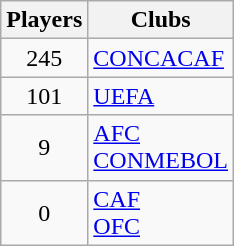<table class="wikitable">
<tr>
<th>Players</th>
<th>Clubs</th>
</tr>
<tr>
<td align=center>245</td>
<td><a href='#'>CONCACAF</a></td>
</tr>
<tr>
<td align=center>101</td>
<td><a href='#'>UEFA</a></td>
</tr>
<tr>
<td align=center>9</td>
<td><a href='#'>AFC</a><br><a href='#'>CONMEBOL</a></td>
</tr>
<tr>
<td align=center>0</td>
<td><a href='#'>CAF</a><br><a href='#'>OFC</a></td>
</tr>
</table>
